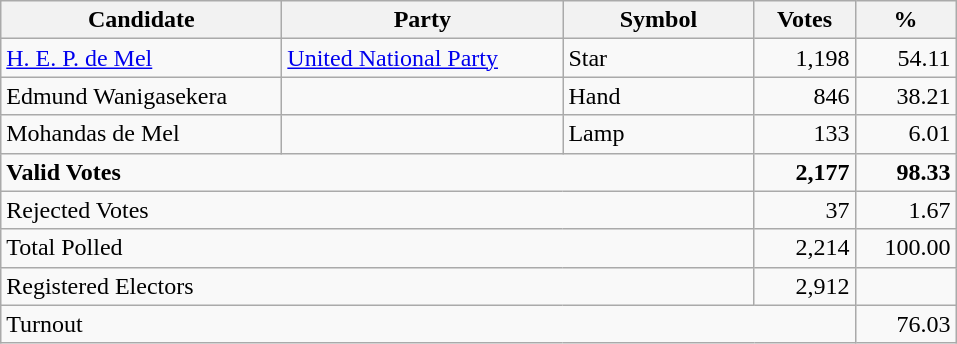<table class="wikitable" border="1" style="text-align:right;">
<tr>
<th align=left width="180">Candidate</th>
<th align=left width="180">Party</th>
<th align=left width="120">Symbol</th>
<th align=left width="60">Votes</th>
<th align=left width="60">%</th>
</tr>
<tr>
<td align=left><a href='#'>H. E. P. de Mel</a></td>
<td align=left><a href='#'>United National Party</a></td>
<td align=left>Star</td>
<td align=right>1,198</td>
<td align=right>54.11</td>
</tr>
<tr>
<td align=left>Edmund Wanigasekera</td>
<td align=left></td>
<td align=left>Hand</td>
<td align=right>846</td>
<td align=right>38.21</td>
</tr>
<tr>
<td align=left>Mohandas de Mel</td>
<td align=left></td>
<td align=left>Lamp</td>
<td align=right>133</td>
<td align=right>6.01</td>
</tr>
<tr>
<td align=left colspan=3><strong>Valid Votes</strong></td>
<td align=right><strong>2,177</strong></td>
<td align=right><strong>98.33</strong></td>
</tr>
<tr>
<td align=left colspan=3>Rejected Votes</td>
<td align=right>37</td>
<td align=right>1.67</td>
</tr>
<tr>
<td align=left colspan=3>Total Polled</td>
<td align=right>2,214</td>
<td align=right>100.00</td>
</tr>
<tr>
<td align=left colspan=3>Registered Electors</td>
<td align=right>2,912</td>
<td></td>
</tr>
<tr>
<td align=left colspan=4>Turnout</td>
<td align=right>76.03</td>
</tr>
</table>
